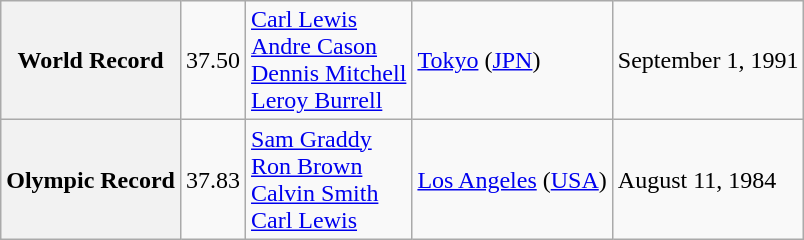<table class="wikitable" style="text-align:left">
<tr>
<th>World Record</th>
<td>37.50</td>
<td> <a href='#'>Carl Lewis</a><br> <a href='#'>Andre Cason</a><br> <a href='#'>Dennis Mitchell</a><br> <a href='#'>Leroy Burrell</a></td>
<td><a href='#'>Tokyo</a> (<a href='#'>JPN</a>)</td>
<td>September 1, 1991</td>
</tr>
<tr>
<th>Olympic Record</th>
<td>37.83</td>
<td> <a href='#'>Sam Graddy</a><br> <a href='#'>Ron Brown</a><br> <a href='#'>Calvin Smith</a><br> <a href='#'>Carl Lewis</a></td>
<td><a href='#'>Los Angeles</a> (<a href='#'>USA</a>)</td>
<td>August 11, 1984</td>
</tr>
</table>
